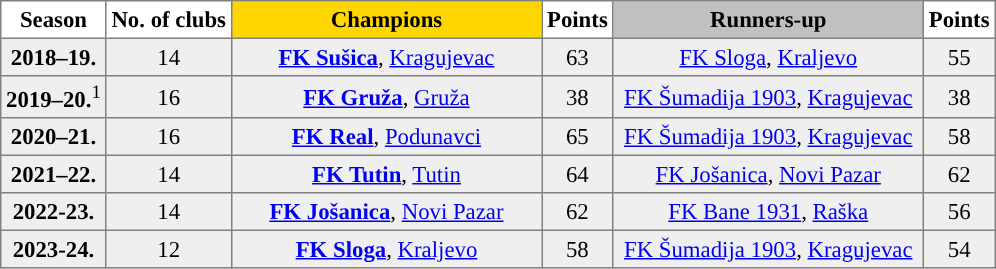<table cellpadding="3" cellspacing="0" border="1" style="background:#FF F8 DC; font-size:95%; border:gray solid 1px; border-collapse:collapse;">
<tr style="background:#FF F8 DC; text-align:center">
<td><strong>Season</strong></td>
<td><strong>No. of clubs</strong></td>
<td style="background:gold; width:200px;"><strong>Champions</strong></td>
<td><strong>Points</strong></td>
<td style="background:silver; width:200px;"><strong>Runners-up</strong></td>
<td><strong>Points</strong></td>
</tr>
<tr style="background:#efefef; text-align:center;">
<td><strong>2018–19.</strong></td>
<td>14</td>
<td><strong><a href='#'>FK Sušica</a></strong>, <a href='#'>Kragujevac</a></td>
<td>63</td>
<td><a href='#'>FK Sloga</a>, <a href='#'>Kraljevo</a></td>
<td>55</td>
</tr>
<tr style="background:#efefef; text-align:center">
<td><strong> 2019–20.</strong><sup>1</sup></td>
<td>16</td>
<td><a href='#'><strong>FK Gruža</strong></a>, <a href='#'>Gruža</a></td>
<td>38</td>
<td><a href='#'>FK Šumadija 1903</a>, <a href='#'>Kragujevac</a></td>
<td>38</td>
</tr>
<tr style="background:#efefef; text-align:center;">
<td><strong>2020–21.</strong></td>
<td>16</td>
<td><strong><a href='#'>FK Real</a></strong>, <a href='#'>Podunavci</a></td>
<td>65</td>
<td><a href='#'>FK Šumadija 1903</a>, <a href='#'>Kragujevac</a></td>
<td>58</td>
</tr>
<tr style="background:#efefef; text-align:center;">
<td><strong> 2021–22.</strong></td>
<td>14</td>
<td><strong><a href='#'>FK Tutin</a></strong>, <a href='#'>Tutin</a></td>
<td>64</td>
<td><a href='#'>FK Jošanica</a>, <a href='#'>Novi Pazar</a></td>
<td>62</td>
</tr>
<tr style="background:#efefef; text-align:center;">
<td><strong>2022-23.</strong></td>
<td>14</td>
<td><strong><a href='#'>FK Jošanica</a></strong>, <a href='#'>Novi Pazar</a></td>
<td>62</td>
<td><a href='#'>FK Bane 1931</a>, <a href='#'>Raška</a></td>
<td>56</td>
</tr>
<tr style="background:#efefef; text-align:center;">
<td><strong>2023-24.</strong> </td>
<td>12</td>
<td><a href='#'><strong>FK Sloga</strong></a>, <a href='#'>Kraljevo</a></td>
<td>58</td>
<td><a href='#'>FK Šumadija 1903</a>, <a href='#'>Kragujevac</a></td>
<td>54</td>
</tr>
</table>
